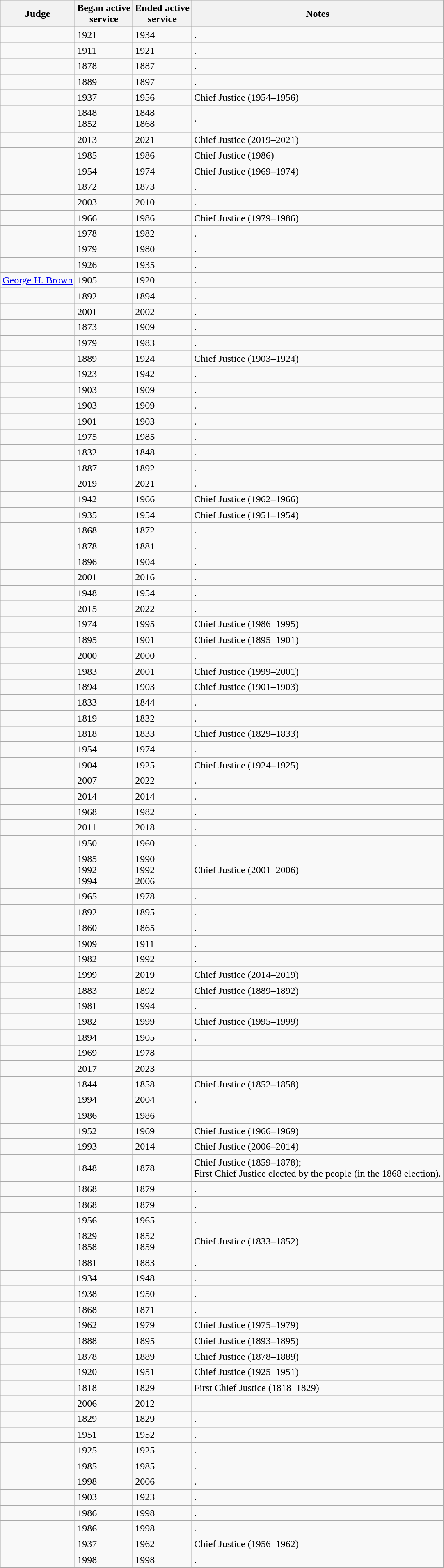<table class="sortable wikitable">
<tr>
<th>Judge</th>
<th>Began active<br>service</th>
<th>Ended active<br>service</th>
<th>Notes</th>
</tr>
<tr>
<td></td>
<td>1921</td>
<td>1934</td>
<td>.</td>
</tr>
<tr>
<td></td>
<td>1911</td>
<td>1921</td>
<td>.</td>
</tr>
<tr>
<td></td>
<td>1878</td>
<td>1887</td>
<td>.</td>
</tr>
<tr Walter P. Stacy>
<td></td>
<td>1889</td>
<td>1897</td>
<td>.</td>
</tr>
<tr>
<td></td>
<td>1937</td>
<td>1956</td>
<td>Chief Justice (1954–1956)</td>
</tr>
<tr>
<td></td>
<td data-sort-value="1848">1848<br>1852</td>
<td>1848<br>1868</td>
<td>.</td>
</tr>
<tr>
<td></td>
<td>2013</td>
<td>2021</td>
<td>Chief Justice (2019–2021)</td>
</tr>
<tr>
<td></td>
<td>1985</td>
<td>1986</td>
<td>Chief Justice (1986)</td>
</tr>
<tr>
<td></td>
<td>1954</td>
<td>1974</td>
<td>Chief Justice (1969–1974)</td>
</tr>
<tr>
<td></td>
<td>1872</td>
<td>1873</td>
<td>.</td>
</tr>
<tr>
<td></td>
<td>2003</td>
<td>2010</td>
<td>.</td>
</tr>
<tr>
<td></td>
<td>1966</td>
<td>1986</td>
<td>Chief Justice (1979–1986)</td>
</tr>
<tr>
<td></td>
<td>1978</td>
<td>1982</td>
<td>.</td>
</tr>
<tr>
<td></td>
<td>1979</td>
<td>1980</td>
<td>.</td>
</tr>
<tr>
<td></td>
<td>1926</td>
<td>1935</td>
<td>.</td>
</tr>
<tr>
<td><a href='#'>George H. Brown</a></td>
<td>1905</td>
<td>1920</td>
<td>.</td>
</tr>
<tr>
<td></td>
<td>1892</td>
<td>1894</td>
<td>.</td>
</tr>
<tr>
<td></td>
<td>2001</td>
<td>2002</td>
<td>.</td>
</tr>
<tr>
<td></td>
<td>1873</td>
<td>1909</td>
<td>.</td>
</tr>
<tr>
<td></td>
<td>1979</td>
<td>1983</td>
<td>.</td>
</tr>
<tr>
<td></td>
<td>1889</td>
<td>1924</td>
<td>Chief Justice (1903–1924)</td>
</tr>
<tr>
<td></td>
<td>1923</td>
<td>1942</td>
<td>.</td>
</tr>
<tr>
<td></td>
<td>1903</td>
<td>1909</td>
<td>.</td>
</tr>
<tr>
<td></td>
<td>1903</td>
<td>1909</td>
<td>.</td>
</tr>
<tr>
<td></td>
<td>1901</td>
<td>1903</td>
<td>.</td>
</tr>
<tr>
<td></td>
<td>1975</td>
<td>1985</td>
<td>.</td>
</tr>
<tr>
<td></td>
<td>1832</td>
<td>1848</td>
<td>.</td>
</tr>
<tr>
<td></td>
<td>1887</td>
<td>1892</td>
<td>.</td>
</tr>
<tr>
<td></td>
<td>2019</td>
<td>2021</td>
<td>.</td>
</tr>
<tr>
<td></td>
<td>1942</td>
<td>1966</td>
<td>Chief Justice (1962–1966)</td>
</tr>
<tr>
<td></td>
<td>1935</td>
<td>1954</td>
<td>Chief Justice (1951–1954)</td>
</tr>
<tr>
<td></td>
<td>1868</td>
<td>1872</td>
<td>.</td>
</tr>
<tr>
<td></td>
<td>1878</td>
<td>1881</td>
<td>.</td>
</tr>
<tr>
<td></td>
<td>1896</td>
<td>1904</td>
<td>.</td>
</tr>
<tr>
<td></td>
<td>2001</td>
<td>2016</td>
<td>.</td>
</tr>
<tr>
<td></td>
<td>1948</td>
<td>1954</td>
<td>.</td>
</tr>
<tr>
<td></td>
<td>2015</td>
<td>2022</td>
<td>.</td>
</tr>
<tr>
<td></td>
<td>1974</td>
<td>1995</td>
<td>Chief Justice (1986–1995)</td>
</tr>
<tr>
<td></td>
<td>1895</td>
<td>1901</td>
<td>Chief Justice (1895–1901)</td>
</tr>
<tr>
<td></td>
<td>2000</td>
<td>2000</td>
<td>.</td>
</tr>
<tr>
<td></td>
<td>1983</td>
<td>2001</td>
<td>Chief Justice (1999–2001)</td>
</tr>
<tr>
<td></td>
<td>1894</td>
<td>1903</td>
<td>Chief Justice (1901–1903)</td>
</tr>
<tr>
<td></td>
<td>1833</td>
<td>1844</td>
<td>.</td>
</tr>
<tr>
<td></td>
<td>1819</td>
<td>1832</td>
<td>.</td>
</tr>
<tr>
<td></td>
<td>1818</td>
<td>1833</td>
<td>Chief Justice (1829–1833)</td>
</tr>
<tr>
<td></td>
<td>1954</td>
<td>1974</td>
<td>.</td>
</tr>
<tr>
<td></td>
<td>1904</td>
<td>1925</td>
<td>Chief Justice (1924–1925)</td>
</tr>
<tr>
<td></td>
<td>2007</td>
<td>2022</td>
<td>.</td>
</tr>
<tr>
<td></td>
<td>2014</td>
<td>2014</td>
<td>.</td>
</tr>
<tr>
<td></td>
<td>1968</td>
<td>1982</td>
<td>.</td>
</tr>
<tr>
<td></td>
<td>2011</td>
<td>2018</td>
<td>.</td>
</tr>
<tr>
<td></td>
<td>1950</td>
<td>1960</td>
<td>.</td>
</tr>
<tr>
<td></td>
<td data-sort-value="1985">1985<br>1992<br>1994</td>
<td>1990<br>1992<br>2006</td>
<td>Chief Justice (2001–2006)</td>
</tr>
<tr>
<td></td>
<td>1965</td>
<td>1978</td>
<td>.</td>
</tr>
<tr>
<td></td>
<td>1892</td>
<td>1895</td>
<td>.</td>
</tr>
<tr>
<td></td>
<td>1860</td>
<td>1865</td>
<td>.</td>
</tr>
<tr>
<td></td>
<td>1909</td>
<td>1911</td>
<td>.</td>
</tr>
<tr>
<td></td>
<td>1982</td>
<td>1992</td>
<td>.</td>
</tr>
<tr>
<td></td>
<td>1999</td>
<td>2019</td>
<td>Chief Justice (2014–2019)</td>
</tr>
<tr>
<td></td>
<td>1883</td>
<td>1892</td>
<td>Chief Justice (1889–1892)</td>
</tr>
<tr>
<td></td>
<td>1981</td>
<td>1994</td>
<td>.</td>
</tr>
<tr>
<td></td>
<td>1982</td>
<td>1999</td>
<td>Chief Justice (1995–1999)</td>
</tr>
<tr>
<td></td>
<td>1894</td>
<td>1905</td>
<td>.</td>
</tr>
<tr>
<td></td>
<td>1969</td>
<td>1978</td>
<td></td>
</tr>
<tr>
<td></td>
<td>2017</td>
<td>2023</td>
<td></td>
</tr>
<tr>
<td></td>
<td>1844</td>
<td>1858</td>
<td>Chief Justice (1852–1858)</td>
</tr>
<tr>
<td></td>
<td>1994</td>
<td>2004</td>
<td>.</td>
</tr>
<tr>
<td></td>
<td>1986</td>
<td>1986</td>
<td></td>
</tr>
<tr>
<td></td>
<td>1952</td>
<td>1969</td>
<td>Chief Justice (1966–1969)</td>
</tr>
<tr>
<td></td>
<td>1993</td>
<td>2014</td>
<td>Chief Justice (2006–2014)</td>
</tr>
<tr>
<td></td>
<td>1848</td>
<td>1878</td>
<td>Chief Justice (1859–1878);<br>First Chief Justice elected by the people (in the 1868 election).</td>
</tr>
<tr>
<td></td>
<td>1868</td>
<td>1879</td>
<td>.</td>
</tr>
<tr>
<td></td>
<td>1868</td>
<td>1879</td>
<td>.</td>
</tr>
<tr>
<td></td>
<td>1956</td>
<td>1965</td>
<td>.</td>
</tr>
<tr>
<td></td>
<td data-sort-value="1829">1829<br>1858</td>
<td>1852<br>1859</td>
<td>Chief Justice (1833–1852)</td>
</tr>
<tr>
<td></td>
<td>1881</td>
<td>1883</td>
<td>.</td>
</tr>
<tr>
<td></td>
<td>1934</td>
<td>1948</td>
<td>.</td>
</tr>
<tr>
<td></td>
<td>1938</td>
<td>1950</td>
<td>.</td>
</tr>
<tr>
<td></td>
<td>1868</td>
<td>1871</td>
<td>.</td>
</tr>
<tr>
<td></td>
<td>1962</td>
<td>1979</td>
<td>Chief Justice (1975–1979)</td>
</tr>
<tr>
<td></td>
<td>1888</td>
<td>1895</td>
<td>Chief Justice (1893–1895)</td>
</tr>
<tr>
<td></td>
<td>1878</td>
<td>1889</td>
<td>Chief Justice (1878–1889)</td>
</tr>
<tr>
<td></td>
<td>1920</td>
<td>1951</td>
<td>Chief Justice (1925–1951)</td>
</tr>
<tr>
<td></td>
<td>1818</td>
<td>1829</td>
<td>First Chief Justice (1818–1829)</td>
</tr>
<tr>
<td></td>
<td>2006</td>
<td>2012</td>
<td></td>
</tr>
<tr>
<td></td>
<td>1829</td>
<td>1829</td>
<td>.</td>
</tr>
<tr>
<td></td>
<td>1951</td>
<td>1952</td>
<td>.</td>
</tr>
<tr>
<td></td>
<td>1925</td>
<td>1925</td>
<td>.</td>
</tr>
<tr>
<td></td>
<td>1985</td>
<td>1985</td>
<td>.</td>
</tr>
<tr>
<td></td>
<td>1998</td>
<td>2006</td>
<td>.</td>
</tr>
<tr>
<td></td>
<td>1903</td>
<td>1923</td>
<td>.</td>
</tr>
<tr>
<td></td>
<td>1986</td>
<td>1998</td>
<td>.</td>
</tr>
<tr>
<td></td>
<td>1986</td>
<td>1998</td>
<td>.</td>
</tr>
<tr>
<td></td>
<td>1937</td>
<td>1962</td>
<td>Chief Justice (1956–1962)</td>
</tr>
<tr>
<td></td>
<td>1998</td>
<td>1998</td>
<td>.</td>
</tr>
</table>
